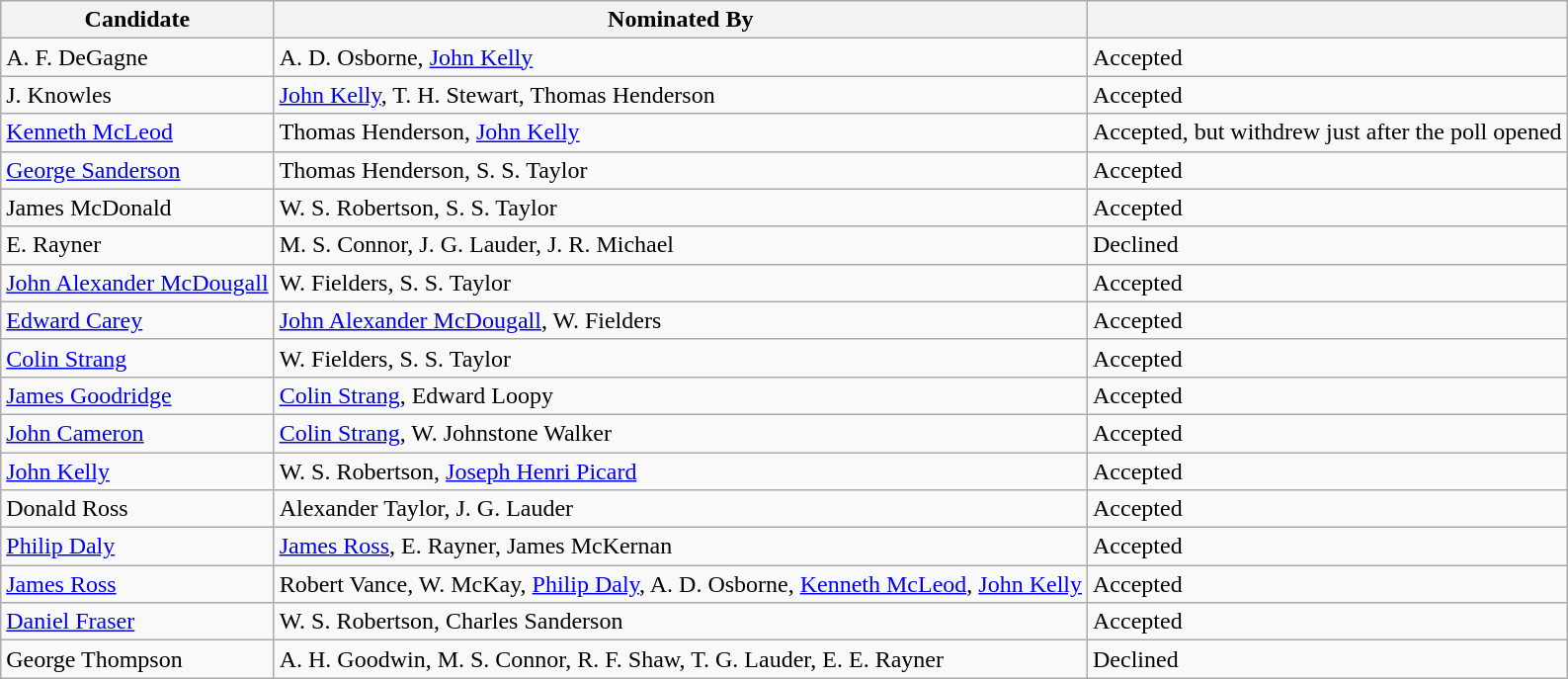<table class="wikitable">
<tr>
<th>Candidate</th>
<th>Nominated By</th>
<th></th>
</tr>
<tr>
<td>A. F. DeGagne</td>
<td>A. D. Osborne, <a href='#'>John Kelly</a></td>
<td>Accepted</td>
</tr>
<tr>
<td>J. Knowles</td>
<td><a href='#'>John Kelly</a>, T. H. Stewart, Thomas Henderson</td>
<td>Accepted</td>
</tr>
<tr>
<td><a href='#'>Kenneth McLeod</a></td>
<td>Thomas Henderson, <a href='#'>John Kelly</a></td>
<td>Accepted, but withdrew just after the poll opened</td>
</tr>
<tr>
<td><a href='#'>George Sanderson</a></td>
<td>Thomas Henderson, S. S. Taylor</td>
<td>Accepted</td>
</tr>
<tr>
<td>James McDonald</td>
<td>W. S. Robertson, S. S. Taylor</td>
<td>Accepted</td>
</tr>
<tr>
<td>E. Rayner</td>
<td>M. S. Connor, J. G. Lauder, J. R. Michael</td>
<td>Declined</td>
</tr>
<tr>
<td><a href='#'>John Alexander McDougall</a></td>
<td>W. Fielders, S. S. Taylor</td>
<td>Accepted</td>
</tr>
<tr>
<td><a href='#'>Edward Carey</a></td>
<td><a href='#'>John Alexander McDougall</a>, W. Fielders</td>
<td>Accepted</td>
</tr>
<tr>
<td><a href='#'>Colin Strang</a></td>
<td>W. Fielders, S. S. Taylor</td>
<td>Accepted</td>
</tr>
<tr>
<td><a href='#'>James Goodridge</a></td>
<td><a href='#'>Colin Strang</a>, Edward Loopy</td>
<td>Accepted</td>
</tr>
<tr>
<td><a href='#'>John Cameron</a></td>
<td><a href='#'>Colin Strang</a>, W. Johnstone Walker</td>
<td>Accepted</td>
</tr>
<tr>
<td><a href='#'>John Kelly</a></td>
<td>W. S. Robertson, <a href='#'>Joseph Henri Picard</a></td>
<td>Accepted</td>
</tr>
<tr>
<td>Donald Ross</td>
<td>Alexander Taylor, J. G. Lauder</td>
<td>Accepted</td>
</tr>
<tr>
<td><a href='#'>Philip Daly</a></td>
<td><a href='#'>James Ross</a>, E. Rayner, James McKernan</td>
<td>Accepted</td>
</tr>
<tr>
<td><a href='#'>James Ross</a></td>
<td>Robert Vance, W. McKay, <a href='#'>Philip Daly</a>, A. D. Osborne, <a href='#'>Kenneth McLeod</a>, <a href='#'>John Kelly</a></td>
<td>Accepted</td>
</tr>
<tr>
<td><a href='#'>Daniel Fraser</a></td>
<td>W. S. Robertson, Charles Sanderson</td>
<td>Accepted</td>
</tr>
<tr>
<td>George Thompson</td>
<td>A. H. Goodwin, M. S. Connor, R. F. Shaw, T. G. Lauder, E. E. Rayner</td>
<td>Declined</td>
</tr>
</table>
